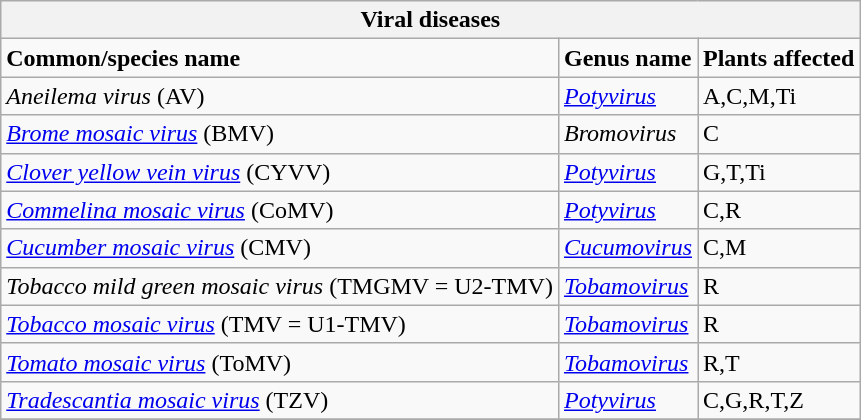<table class="wikitable" style="clear">
<tr>
<th colspan=3><strong>Viral diseases</strong><br></th>
</tr>
<tr>
<td><strong>Common/species name</strong></td>
<td><strong>Genus name</strong></td>
<td><strong>Plants affected</strong></td>
</tr>
<tr>
<td><em>Aneilema virus</em> (AV)</td>
<td><em><a href='#'>Potyvirus</a></em></td>
<td>A,C,M,Ti</td>
</tr>
<tr>
<td><em><a href='#'>Brome mosaic virus</a></em> (BMV)</td>
<td><em>Bromovirus</em></td>
<td>C</td>
</tr>
<tr>
<td><em><a href='#'>Clover yellow vein virus</a></em> (CYVV)</td>
<td><em><a href='#'>Potyvirus</a></em></td>
<td>G,T,Ti</td>
</tr>
<tr>
<td><em><a href='#'>Commelina mosaic virus</a></em> (CoMV)</td>
<td><em><a href='#'>Potyvirus</a></em></td>
<td>C,R</td>
</tr>
<tr>
<td><em><a href='#'>Cucumber mosaic virus</a></em> (CMV)</td>
<td><em><a href='#'>Cucumovirus</a></em></td>
<td>C,M</td>
</tr>
<tr>
<td><em>Tobacco mild green mosaic virus</em> (TMGMV = U2-TMV)</td>
<td><em><a href='#'>Tobamovirus</a></em></td>
<td>R</td>
</tr>
<tr>
<td><em><a href='#'>Tobacco mosaic virus</a></em> (TMV = U1-TMV)</td>
<td><em><a href='#'>Tobamovirus</a></em></td>
<td>R</td>
</tr>
<tr>
<td><em><a href='#'>Tomato mosaic virus</a></em> (ToMV)</td>
<td><em><a href='#'>Tobamovirus</a></em></td>
<td>R,T</td>
</tr>
<tr>
<td><em><a href='#'>Tradescantia mosaic virus</a></em> (TZV)</td>
<td><em><a href='#'>Potyvirus</a></em></td>
<td>C,G,R,T,Z</td>
</tr>
<tr>
</tr>
</table>
